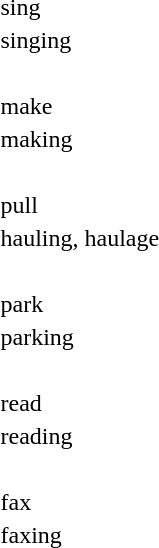<table>
<tr>
<td></td>
<td>sing</td>
</tr>
<tr>
<td></td>
<td>singing</td>
</tr>
<tr>
<td> </td>
<td> </td>
</tr>
<tr>
<td></td>
<td>make</td>
</tr>
<tr>
<td></td>
<td>making</td>
</tr>
<tr>
<td> </td>
<td> </td>
</tr>
<tr>
<td></td>
<td>pull</td>
</tr>
<tr>
<td></td>
<td>hauling, haulage</td>
</tr>
<tr>
<td> </td>
<td> </td>
</tr>
<tr>
<td></td>
<td>park</td>
</tr>
<tr>
<td></td>
<td>parking</td>
</tr>
<tr>
<td> </td>
<td> </td>
</tr>
<tr>
<td></td>
<td>read</td>
</tr>
<tr>
<td></td>
<td>reading</td>
</tr>
<tr>
<td> </td>
<td> </td>
</tr>
<tr>
<td></td>
<td>fax</td>
</tr>
<tr>
<td></td>
<td>faxing</td>
</tr>
</table>
